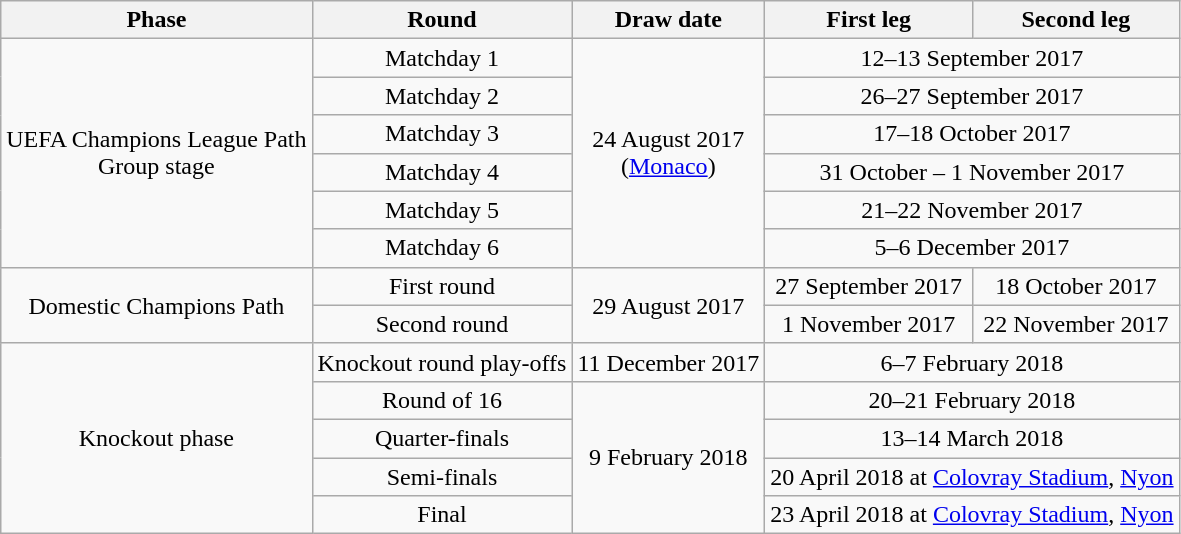<table class="wikitable" style="text-align:center">
<tr>
<th>Phase</th>
<th>Round</th>
<th>Draw date</th>
<th>First leg</th>
<th>Second leg</th>
</tr>
<tr>
<td rowspan=6>UEFA Champions League Path<br>Group stage</td>
<td>Matchday 1</td>
<td rowspan=6>24 August 2017<br>(<a href='#'>Monaco</a>)</td>
<td colspan=2>12–13 September 2017</td>
</tr>
<tr>
<td>Matchday 2</td>
<td colspan=2>26–27 September 2017</td>
</tr>
<tr>
<td>Matchday 3</td>
<td colspan=2>17–18 October 2017</td>
</tr>
<tr>
<td>Matchday 4</td>
<td colspan=2>31 October – 1 November 2017</td>
</tr>
<tr>
<td>Matchday 5</td>
<td colspan=2>21–22 November 2017</td>
</tr>
<tr>
<td>Matchday 6</td>
<td colspan=2>5–6 December 2017</td>
</tr>
<tr>
<td rowspan=2>Domestic Champions Path</td>
<td>First round</td>
<td rowspan=2>29 August 2017</td>
<td>27 September 2017</td>
<td>18 October 2017</td>
</tr>
<tr>
<td>Second round</td>
<td>1 November 2017</td>
<td>22 November 2017</td>
</tr>
<tr>
<td rowspan=5>Knockout phase</td>
<td>Knockout round play-offs</td>
<td>11 December 2017</td>
<td colspan=2>6–7 February 2018</td>
</tr>
<tr>
<td>Round of 16</td>
<td rowspan=4>9 February 2018</td>
<td colspan=2>20–21 February 2018</td>
</tr>
<tr>
<td>Quarter-finals</td>
<td colspan=2>13–14 March 2018</td>
</tr>
<tr>
<td>Semi-finals</td>
<td colspan=2>20 April 2018 at <a href='#'>Colovray Stadium</a>, <a href='#'>Nyon</a></td>
</tr>
<tr>
<td>Final</td>
<td colspan=2>23 April 2018 at <a href='#'>Colovray Stadium</a>, <a href='#'>Nyon</a></td>
</tr>
</table>
